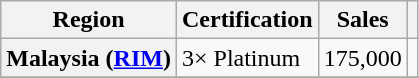<table class="wikitable plainrowheaders">
<tr>
<th scope="col">Region</th>
<th scope="col">Certification</th>
<th scope="col">Sales</th>
<th scope="col"></th>
</tr>
<tr>
<th scope="row">Malaysia (<a href='#'>RIM</a>)</th>
<td>3× Platinum</td>
<td>175,000</td>
<td align="center"></td>
</tr>
<tr>
</tr>
</table>
